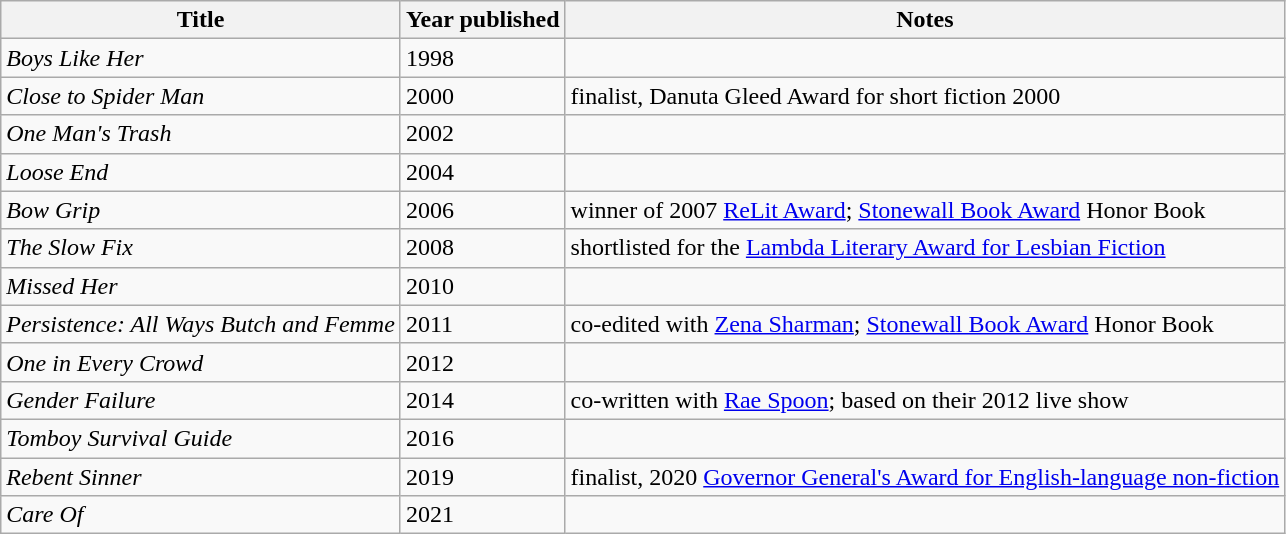<table class="wikitable">
<tr>
<th>Title</th>
<th>Year published</th>
<th>Notes</th>
</tr>
<tr>
<td><em>Boys Like Her</em></td>
<td>1998</td>
<td></td>
</tr>
<tr>
<td><em>Close to Spider Man</em></td>
<td>2000</td>
<td>finalist,  Danuta Gleed Award for short fiction 2000</td>
</tr>
<tr>
<td><em>One Man's Trash</em></td>
<td>2002</td>
<td></td>
</tr>
<tr>
<td><em>Loose End</em></td>
<td>2004</td>
<td></td>
</tr>
<tr>
<td><em>Bow Grip</em></td>
<td>2006</td>
<td>winner of 2007 <a href='#'>ReLit Award</a>; <a href='#'>Stonewall Book Award</a> Honor Book</td>
</tr>
<tr>
<td><em>The Slow Fix</em></td>
<td>2008</td>
<td>shortlisted for the <a href='#'>Lambda Literary Award for Lesbian Fiction</a></td>
</tr>
<tr>
<td><em>Missed Her</em></td>
<td>2010</td>
<td></td>
</tr>
<tr>
<td><em>Persistence: All Ways Butch and Femme</em></td>
<td>2011</td>
<td>co-edited with <a href='#'>Zena Sharman</a>; <a href='#'>Stonewall Book Award</a> Honor Book</td>
</tr>
<tr>
<td><em>One in Every Crowd</em></td>
<td>2012</td>
<td></td>
</tr>
<tr>
<td><em>Gender Failure</em></td>
<td>2014</td>
<td>co-written with <a href='#'>Rae Spoon</a>; based on their 2012 live show</td>
</tr>
<tr>
<td><em>Tomboy Survival Guide</em></td>
<td>2016</td>
<td></td>
</tr>
<tr>
<td><em>Rebent Sinner</em></td>
<td>2019</td>
<td>finalist, 2020 <a href='#'>Governor General's Award for English-language non-fiction</a></td>
</tr>
<tr>
<td><em>Care Of</em></td>
<td>2021</td>
<td></td>
</tr>
</table>
